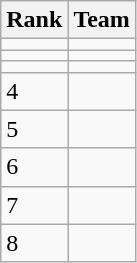<table class="wikitable" border="1">
<tr>
<th>Rank</th>
<th>Team</th>
</tr>
<tr>
<td></td>
<td></td>
</tr>
<tr>
<td></td>
<td></td>
</tr>
<tr>
<td></td>
<td></td>
</tr>
<tr>
<td>4</td>
<td></td>
</tr>
<tr>
<td>5</td>
<td></td>
</tr>
<tr>
<td>6</td>
<td></td>
</tr>
<tr>
<td>7</td>
<td></td>
</tr>
<tr>
<td>8</td>
<td></td>
</tr>
</table>
